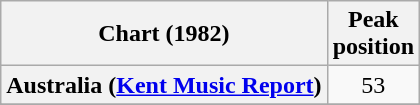<table class="wikitable sortable plainrowheaders" style="text-align:center">
<tr>
<th>Chart (1982)</th>
<th>Peak<br>position</th>
</tr>
<tr>
<th scope="row">Australia (<a href='#'>Kent Music Report</a>)</th>
<td>53</td>
</tr>
<tr>
</tr>
<tr>
</tr>
<tr>
</tr>
</table>
